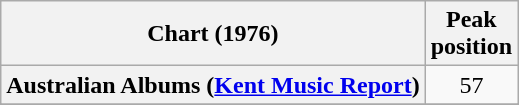<table class="wikitable sortable plainrowheaders" style="text-align:center">
<tr>
<th scope="col">Chart (1976)</th>
<th scope="col">Peak<br>position</th>
</tr>
<tr>
<th scope="row">Australian Albums (<a href='#'>Kent Music Report</a>)</th>
<td style="text-align:center;">57</td>
</tr>
<tr>
</tr>
<tr>
</tr>
</table>
